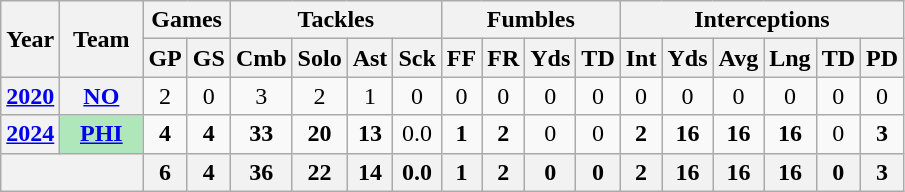<table class="wikitable" style="text-align:center;">
<tr>
<th rowspan="2">Year</th>
<th rowspan="2">Team</th>
<th colspan="2">Games</th>
<th colspan="4">Tackles</th>
<th colspan="4">Fumbles</th>
<th colspan="6">Interceptions</th>
</tr>
<tr>
<th>GP</th>
<th>GS</th>
<th>Cmb</th>
<th>Solo</th>
<th>Ast</th>
<th>Sck</th>
<th>FF</th>
<th>FR</th>
<th>Yds</th>
<th>TD</th>
<th>Int</th>
<th>Yds</th>
<th>Avg</th>
<th>Lng</th>
<th>TD</th>
<th>PD</th>
</tr>
<tr>
<th><a href='#'>2020</a></th>
<th><a href='#'>NO</a></th>
<td>2</td>
<td>0</td>
<td>3</td>
<td>2</td>
<td>1</td>
<td>0</td>
<td>0</td>
<td>0</td>
<td>0</td>
<td>0</td>
<td>0</td>
<td>0</td>
<td>0</td>
<td>0</td>
<td>0</td>
<td>0</td>
</tr>
<tr>
<th><a href='#'>2024</a></th>
<th style="background:#afe6ba; width:3em;"><a href='#'>PHI</a></th>
<td><strong>4</strong></td>
<td><strong>4</strong></td>
<td><strong>33</strong></td>
<td><strong>20</strong></td>
<td><strong>13</strong></td>
<td>0.0</td>
<td><strong>1</strong></td>
<td><strong>2</strong></td>
<td>0</td>
<td>0</td>
<td><strong>2</strong></td>
<td><strong>16</strong></td>
<td><strong>16</strong></td>
<td><strong>16</strong></td>
<td>0</td>
<td><strong>3</strong></td>
</tr>
<tr>
<th colspan="2"></th>
<th>6</th>
<th>4</th>
<th>36</th>
<th>22</th>
<th>14</th>
<th>0.0</th>
<th>1</th>
<th>2</th>
<th>0</th>
<th>0</th>
<th>2</th>
<th>16</th>
<th>16</th>
<th>16</th>
<th>0</th>
<th>3</th>
</tr>
</table>
